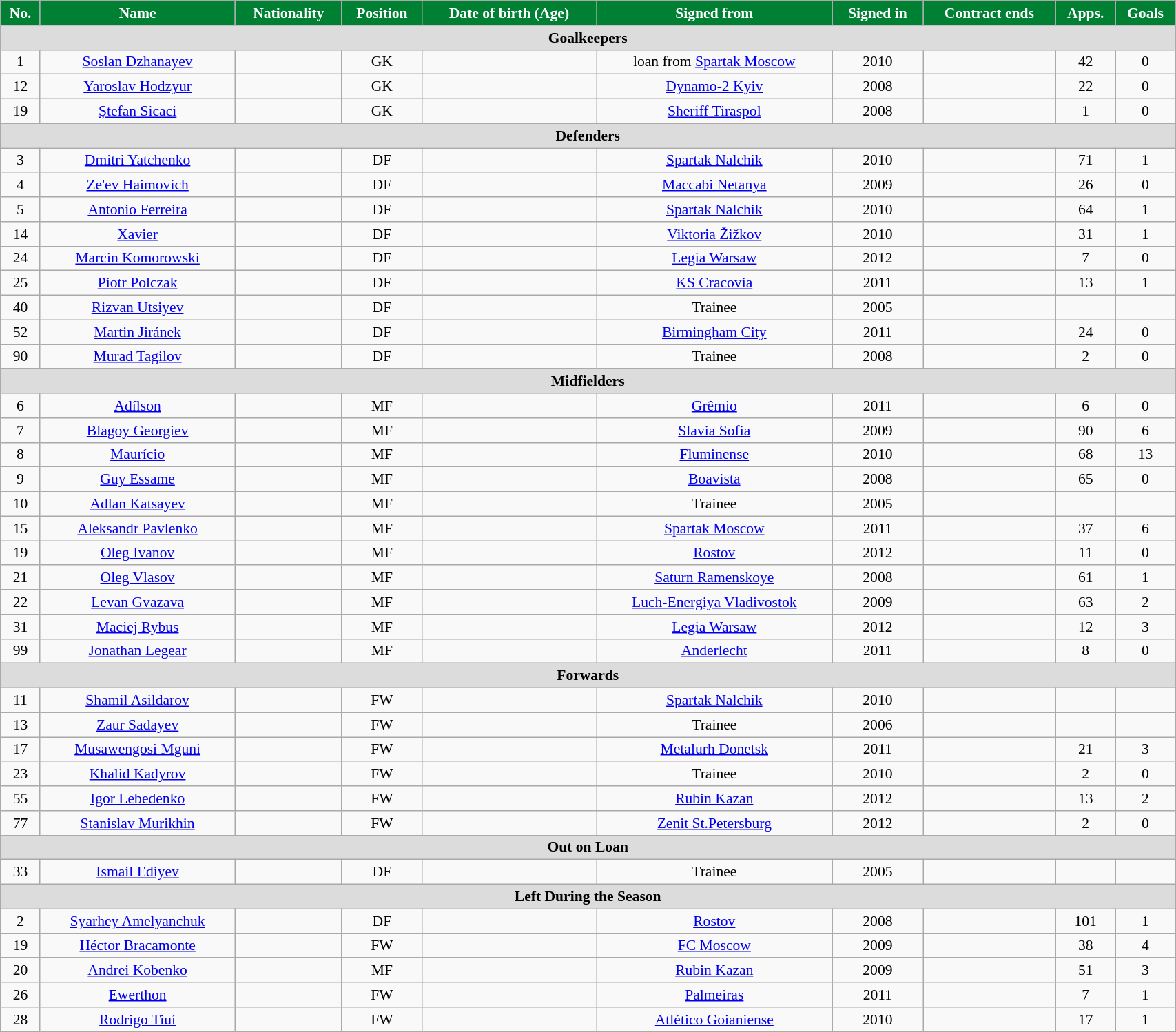<table class="wikitable"  style="text-align:center; font-size:90%; width:90%;">
<tr>
<th style="background:#008033; color:white; text-align:center;">No.</th>
<th style="background:#008033; color:white; text-align:center;">Name</th>
<th style="background:#008033; color:white; text-align:center;">Nationality</th>
<th style="background:#008033; color:white; text-align:center;">Position</th>
<th style="background:#008033; color:white; text-align:center;">Date of birth (Age)</th>
<th style="background:#008033; color:white; text-align:center;">Signed from</th>
<th style="background:#008033; color:white; text-align:center;">Signed in</th>
<th style="background:#008033; color:white; text-align:center;">Contract ends</th>
<th style="background:#008033; color:white; text-align:center;">Apps.</th>
<th style="background:#008033; color:white; text-align:center;">Goals</th>
</tr>
<tr>
<th colspan="11"  style="background:#dcdcdc; text-align:center;">Goalkeepers</th>
</tr>
<tr>
<td>1</td>
<td><a href='#'>Soslan Dzhanayev</a></td>
<td></td>
<td>GK</td>
<td></td>
<td>loan from <a href='#'>Spartak Moscow</a></td>
<td>2010</td>
<td></td>
<td>42</td>
<td>0</td>
</tr>
<tr>
<td>12</td>
<td><a href='#'>Yaroslav Hodzyur</a></td>
<td></td>
<td>GK</td>
<td></td>
<td><a href='#'>Dynamo-2 Kyiv</a></td>
<td>2008</td>
<td></td>
<td>22</td>
<td>0</td>
</tr>
<tr>
<td>19</td>
<td><a href='#'>Ștefan Sicaci</a></td>
<td></td>
<td>GK</td>
<td></td>
<td><a href='#'>Sheriff Tiraspol</a></td>
<td>2008</td>
<td></td>
<td>1</td>
<td>0</td>
</tr>
<tr>
<th colspan="11"  style="background:#dcdcdc; text-align:center;">Defenders</th>
</tr>
<tr>
<td>3</td>
<td><a href='#'>Dmitri Yatchenko</a></td>
<td></td>
<td>DF</td>
<td></td>
<td><a href='#'>Spartak Nalchik</a></td>
<td>2010</td>
<td></td>
<td>71</td>
<td>1</td>
</tr>
<tr>
<td>4</td>
<td><a href='#'>Ze'ev Haimovich</a></td>
<td></td>
<td>DF</td>
<td></td>
<td><a href='#'>Maccabi Netanya</a></td>
<td>2009</td>
<td></td>
<td>26</td>
<td>0</td>
</tr>
<tr>
<td>5</td>
<td><a href='#'>Antonio Ferreira</a></td>
<td></td>
<td>DF</td>
<td></td>
<td><a href='#'>Spartak Nalchik</a></td>
<td>2010</td>
<td></td>
<td>64</td>
<td>1</td>
</tr>
<tr>
<td>14</td>
<td><a href='#'>Xavier</a></td>
<td></td>
<td>DF</td>
<td></td>
<td><a href='#'>Viktoria Žižkov</a></td>
<td>2010</td>
<td></td>
<td>31</td>
<td>1</td>
</tr>
<tr>
<td>24</td>
<td><a href='#'>Marcin Komorowski</a></td>
<td></td>
<td>DF</td>
<td></td>
<td><a href='#'>Legia Warsaw</a></td>
<td>2012</td>
<td></td>
<td>7</td>
<td>0</td>
</tr>
<tr>
<td>25</td>
<td><a href='#'>Piotr Polczak</a></td>
<td></td>
<td>DF</td>
<td></td>
<td><a href='#'>KS Cracovia</a></td>
<td>2011</td>
<td></td>
<td>13</td>
<td>1</td>
</tr>
<tr>
<td>40</td>
<td><a href='#'>Rizvan Utsiyev</a></td>
<td></td>
<td>DF</td>
<td></td>
<td>Trainee</td>
<td>2005</td>
<td></td>
<td></td>
<td></td>
</tr>
<tr>
<td>52</td>
<td><a href='#'>Martin Jiránek</a></td>
<td></td>
<td>DF</td>
<td></td>
<td><a href='#'>Birmingham City</a></td>
<td>2011</td>
<td></td>
<td>24</td>
<td>0</td>
</tr>
<tr>
<td>90</td>
<td><a href='#'>Murad Tagilov</a></td>
<td></td>
<td>DF</td>
<td></td>
<td>Trainee</td>
<td>2008</td>
<td></td>
<td>2</td>
<td>0</td>
</tr>
<tr>
<th colspan="11"  style="background:#dcdcdc; text-align:center;">Midfielders</th>
</tr>
<tr>
<td>6</td>
<td><a href='#'>Adílson</a></td>
<td></td>
<td>MF</td>
<td></td>
<td><a href='#'>Grêmio</a></td>
<td>2011</td>
<td></td>
<td>6</td>
<td>0</td>
</tr>
<tr>
<td>7</td>
<td><a href='#'>Blagoy Georgiev</a></td>
<td></td>
<td>MF</td>
<td></td>
<td><a href='#'>Slavia Sofia</a></td>
<td>2009</td>
<td></td>
<td>90</td>
<td>6</td>
</tr>
<tr>
<td>8</td>
<td><a href='#'>Maurício</a></td>
<td></td>
<td>MF</td>
<td></td>
<td><a href='#'>Fluminense</a></td>
<td>2010</td>
<td></td>
<td>68</td>
<td>13</td>
</tr>
<tr>
<td>9</td>
<td><a href='#'>Guy Essame</a></td>
<td></td>
<td>MF</td>
<td></td>
<td><a href='#'>Boavista</a></td>
<td>2008</td>
<td></td>
<td>65</td>
<td>0</td>
</tr>
<tr>
<td>10</td>
<td><a href='#'>Adlan Katsayev</a></td>
<td></td>
<td>MF</td>
<td></td>
<td>Trainee</td>
<td>2005</td>
<td></td>
<td></td>
<td></td>
</tr>
<tr>
<td>15</td>
<td><a href='#'>Aleksandr Pavlenko</a></td>
<td></td>
<td>MF</td>
<td></td>
<td><a href='#'>Spartak Moscow</a></td>
<td>2011</td>
<td></td>
<td>37</td>
<td>6</td>
</tr>
<tr>
<td>19</td>
<td><a href='#'>Oleg Ivanov</a></td>
<td></td>
<td>MF</td>
<td></td>
<td><a href='#'>Rostov</a></td>
<td>2012</td>
<td></td>
<td>11</td>
<td>0</td>
</tr>
<tr>
<td>21</td>
<td><a href='#'>Oleg Vlasov</a></td>
<td></td>
<td>MF</td>
<td></td>
<td><a href='#'>Saturn Ramenskoye</a></td>
<td>2008</td>
<td></td>
<td>61</td>
<td>1</td>
</tr>
<tr>
<td>22</td>
<td><a href='#'>Levan Gvazava</a></td>
<td></td>
<td>MF</td>
<td></td>
<td><a href='#'>Luch-Energiya Vladivostok</a></td>
<td>2009</td>
<td></td>
<td>63</td>
<td>2</td>
</tr>
<tr>
<td>31</td>
<td><a href='#'>Maciej Rybus</a></td>
<td></td>
<td>MF</td>
<td></td>
<td><a href='#'>Legia Warsaw</a></td>
<td>2012</td>
<td></td>
<td>12</td>
<td>3</td>
</tr>
<tr>
<td>99</td>
<td><a href='#'>Jonathan Legear</a></td>
<td></td>
<td>MF</td>
<td></td>
<td><a href='#'>Anderlecht</a></td>
<td>2011</td>
<td></td>
<td>8</td>
<td>0</td>
</tr>
<tr>
<th colspan="11"  style="background:#dcdcdc; text-align:center;">Forwards</th>
</tr>
<tr>
<td>11</td>
<td><a href='#'>Shamil Asildarov</a></td>
<td></td>
<td>FW</td>
<td></td>
<td><a href='#'>Spartak Nalchik</a></td>
<td>2010</td>
<td></td>
<td></td>
<td></td>
</tr>
<tr>
<td>13</td>
<td><a href='#'>Zaur Sadayev</a></td>
<td></td>
<td>FW</td>
<td></td>
<td>Trainee</td>
<td>2006</td>
<td></td>
<td></td>
<td></td>
</tr>
<tr>
<td>17</td>
<td><a href='#'>Musawengosi Mguni</a></td>
<td></td>
<td>FW</td>
<td></td>
<td><a href='#'>Metalurh Donetsk</a></td>
<td>2011</td>
<td></td>
<td>21</td>
<td>3</td>
</tr>
<tr>
<td>23</td>
<td><a href='#'>Khalid Kadyrov</a></td>
<td></td>
<td>FW</td>
<td></td>
<td>Trainee</td>
<td>2010</td>
<td></td>
<td>2</td>
<td>0</td>
</tr>
<tr>
<td>55</td>
<td><a href='#'>Igor Lebedenko</a></td>
<td></td>
<td>FW</td>
<td></td>
<td><a href='#'>Rubin Kazan</a></td>
<td>2012</td>
<td></td>
<td>13</td>
<td>2</td>
</tr>
<tr>
<td>77</td>
<td><a href='#'>Stanislav Murikhin</a></td>
<td></td>
<td>FW</td>
<td></td>
<td><a href='#'>Zenit St.Petersburg</a></td>
<td>2012</td>
<td></td>
<td>2</td>
<td>0</td>
</tr>
<tr>
<th colspan="11"  style="background:#dcdcdc; text-align:center;">Out on Loan</th>
</tr>
<tr>
<td>33</td>
<td><a href='#'>Ismail Ediyev</a></td>
<td></td>
<td>DF</td>
<td></td>
<td>Trainee</td>
<td>2005</td>
<td></td>
<td></td>
<td></td>
</tr>
<tr>
<th colspan="11"  style="background:#dcdcdc; text-align:center;">Left During the Season</th>
</tr>
<tr>
<td>2</td>
<td><a href='#'>Syarhey Amelyanchuk</a></td>
<td></td>
<td>DF</td>
<td></td>
<td><a href='#'>Rostov</a></td>
<td>2008</td>
<td></td>
<td>101</td>
<td>1</td>
</tr>
<tr>
<td>19</td>
<td><a href='#'>Héctor Bracamonte</a></td>
<td></td>
<td>FW</td>
<td></td>
<td><a href='#'>FC Moscow</a></td>
<td>2009</td>
<td></td>
<td>38</td>
<td>4</td>
</tr>
<tr>
<td>20</td>
<td><a href='#'>Andrei Kobenko</a></td>
<td></td>
<td>MF</td>
<td></td>
<td><a href='#'>Rubin Kazan</a></td>
<td>2009</td>
<td></td>
<td>51</td>
<td>3</td>
</tr>
<tr>
<td>26</td>
<td><a href='#'>Ewerthon</a></td>
<td></td>
<td>FW</td>
<td></td>
<td><a href='#'>Palmeiras</a></td>
<td>2011</td>
<td></td>
<td>7</td>
<td>1</td>
</tr>
<tr>
<td>28</td>
<td><a href='#'>Rodrigo Tiuí</a></td>
<td></td>
<td>FW</td>
<td></td>
<td><a href='#'>Atlético Goianiense</a></td>
<td>2010</td>
<td></td>
<td>17</td>
<td>1</td>
</tr>
</table>
